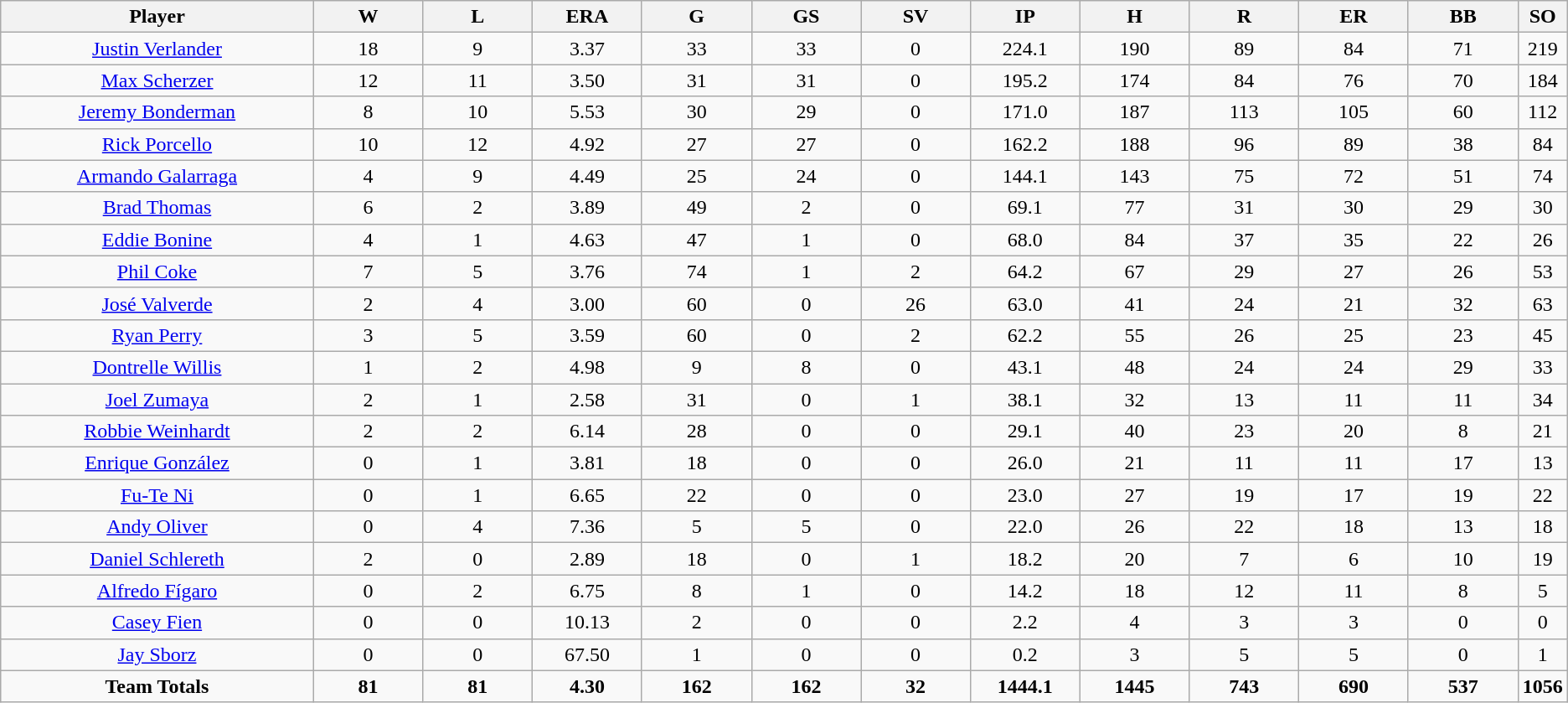<table class=wikitable style="text-align:center">
<tr>
<th bgcolor=#DDDDFF; width="20%">Player</th>
<th bgcolor=#DDDDFF; width="7%">W</th>
<th bgcolor=#DDDDFF; width="7%">L</th>
<th bgcolor=#DDDDFF; width="7%">ERA</th>
<th bgcolor=#DDDDFF; width="7%">G</th>
<th bgcolor=#DDDDFF; width="7%">GS</th>
<th bgcolor=#DDDDFF; width="7%">SV</th>
<th bgcolor=#DDDDFF; width="7%">IP</th>
<th bgcolor=#DDDDFF; width="7%">H</th>
<th bgcolor=#DDDDFF; width="7%">R</th>
<th bgcolor=#DDDDFF; width="7%">ER</th>
<th bgcolor=#DDDDFF; width="7%">BB</th>
<th bgcolor=#DDDDFF; width="7%">SO</th>
</tr>
<tr>
<td><a href='#'>Justin Verlander</a></td>
<td>18</td>
<td>9</td>
<td>3.37</td>
<td>33</td>
<td>33</td>
<td>0</td>
<td>224.1</td>
<td>190</td>
<td>89</td>
<td>84</td>
<td>71</td>
<td>219</td>
</tr>
<tr>
<td><a href='#'>Max Scherzer</a></td>
<td>12</td>
<td>11</td>
<td>3.50</td>
<td>31</td>
<td>31</td>
<td>0</td>
<td>195.2</td>
<td>174</td>
<td>84</td>
<td>76</td>
<td>70</td>
<td>184</td>
</tr>
<tr>
<td><a href='#'>Jeremy Bonderman</a></td>
<td>8</td>
<td>10</td>
<td>5.53</td>
<td>30</td>
<td>29</td>
<td>0</td>
<td>171.0</td>
<td>187</td>
<td>113</td>
<td>105</td>
<td>60</td>
<td>112</td>
</tr>
<tr>
<td><a href='#'>Rick Porcello</a></td>
<td>10</td>
<td>12</td>
<td>4.92</td>
<td>27</td>
<td>27</td>
<td>0</td>
<td>162.2</td>
<td>188</td>
<td>96</td>
<td>89</td>
<td>38</td>
<td>84</td>
</tr>
<tr>
<td><a href='#'>Armando Galarraga</a></td>
<td>4</td>
<td>9</td>
<td>4.49</td>
<td>25</td>
<td>24</td>
<td>0</td>
<td>144.1</td>
<td>143</td>
<td>75</td>
<td>72</td>
<td>51</td>
<td>74</td>
</tr>
<tr>
<td><a href='#'>Brad Thomas</a></td>
<td>6</td>
<td>2</td>
<td>3.89</td>
<td>49</td>
<td>2</td>
<td>0</td>
<td>69.1</td>
<td>77</td>
<td>31</td>
<td>30</td>
<td>29</td>
<td>30</td>
</tr>
<tr>
<td><a href='#'>Eddie Bonine</a></td>
<td>4</td>
<td>1</td>
<td>4.63</td>
<td>47</td>
<td>1</td>
<td>0</td>
<td>68.0</td>
<td>84</td>
<td>37</td>
<td>35</td>
<td>22</td>
<td>26</td>
</tr>
<tr>
<td><a href='#'>Phil Coke</a></td>
<td>7</td>
<td>5</td>
<td>3.76</td>
<td>74</td>
<td>1</td>
<td>2</td>
<td>64.2</td>
<td>67</td>
<td>29</td>
<td>27</td>
<td>26</td>
<td>53</td>
</tr>
<tr>
<td><a href='#'>José Valverde</a></td>
<td>2</td>
<td>4</td>
<td>3.00</td>
<td>60</td>
<td>0</td>
<td>26</td>
<td>63.0</td>
<td>41</td>
<td>24</td>
<td>21</td>
<td>32</td>
<td>63</td>
</tr>
<tr>
<td><a href='#'>Ryan Perry</a></td>
<td>3</td>
<td>5</td>
<td>3.59</td>
<td>60</td>
<td>0</td>
<td>2</td>
<td>62.2</td>
<td>55</td>
<td>26</td>
<td>25</td>
<td>23</td>
<td>45</td>
</tr>
<tr>
<td><a href='#'>Dontrelle Willis</a></td>
<td>1</td>
<td>2</td>
<td>4.98</td>
<td>9</td>
<td>8</td>
<td>0</td>
<td>43.1</td>
<td>48</td>
<td>24</td>
<td>24</td>
<td>29</td>
<td>33</td>
</tr>
<tr>
<td><a href='#'>Joel Zumaya</a></td>
<td>2</td>
<td>1</td>
<td>2.58</td>
<td>31</td>
<td>0</td>
<td>1</td>
<td>38.1</td>
<td>32</td>
<td>13</td>
<td>11</td>
<td>11</td>
<td>34</td>
</tr>
<tr>
<td><a href='#'>Robbie Weinhardt</a></td>
<td>2</td>
<td>2</td>
<td>6.14</td>
<td>28</td>
<td>0</td>
<td>0</td>
<td>29.1</td>
<td>40</td>
<td>23</td>
<td>20</td>
<td>8</td>
<td>21</td>
</tr>
<tr>
<td><a href='#'>Enrique González</a></td>
<td>0</td>
<td>1</td>
<td>3.81</td>
<td>18</td>
<td>0</td>
<td>0</td>
<td>26.0</td>
<td>21</td>
<td>11</td>
<td>11</td>
<td>17</td>
<td>13</td>
</tr>
<tr>
<td><a href='#'>Fu-Te Ni</a></td>
<td>0</td>
<td>1</td>
<td>6.65</td>
<td>22</td>
<td>0</td>
<td>0</td>
<td>23.0</td>
<td>27</td>
<td>19</td>
<td>17</td>
<td>19</td>
<td>22</td>
</tr>
<tr>
<td><a href='#'>Andy Oliver</a></td>
<td>0</td>
<td>4</td>
<td>7.36</td>
<td>5</td>
<td>5</td>
<td>0</td>
<td>22.0</td>
<td>26</td>
<td>22</td>
<td>18</td>
<td>13</td>
<td>18</td>
</tr>
<tr>
<td><a href='#'>Daniel Schlereth</a></td>
<td>2</td>
<td>0</td>
<td>2.89</td>
<td>18</td>
<td>0</td>
<td>1</td>
<td>18.2</td>
<td>20</td>
<td>7</td>
<td>6</td>
<td>10</td>
<td>19</td>
</tr>
<tr>
<td><a href='#'>Alfredo Fígaro</a></td>
<td>0</td>
<td>2</td>
<td>6.75</td>
<td>8</td>
<td>1</td>
<td>0</td>
<td>14.2</td>
<td>18</td>
<td>12</td>
<td>11</td>
<td>8</td>
<td>5</td>
</tr>
<tr>
<td><a href='#'>Casey Fien</a></td>
<td>0</td>
<td>0</td>
<td>10.13</td>
<td>2</td>
<td>0</td>
<td>0</td>
<td>2.2</td>
<td>4</td>
<td>3</td>
<td>3</td>
<td>0</td>
<td>0</td>
</tr>
<tr>
<td><a href='#'>Jay Sborz</a></td>
<td>0</td>
<td>0</td>
<td>67.50</td>
<td>1</td>
<td>0</td>
<td>0</td>
<td>0.2</td>
<td>3</td>
<td>5</td>
<td>5</td>
<td>0</td>
<td>1</td>
</tr>
<tr>
<td><strong>Team Totals</strong></td>
<td><strong>81</strong></td>
<td><strong>81</strong></td>
<td><strong>4.30</strong></td>
<td><strong>162</strong></td>
<td><strong>162</strong></td>
<td><strong>32</strong></td>
<td><strong>1444.1</strong></td>
<td><strong>1445</strong></td>
<td><strong>743</strong></td>
<td><strong>690</strong></td>
<td><strong>537</strong></td>
<td><strong>1056</strong></td>
</tr>
</table>
